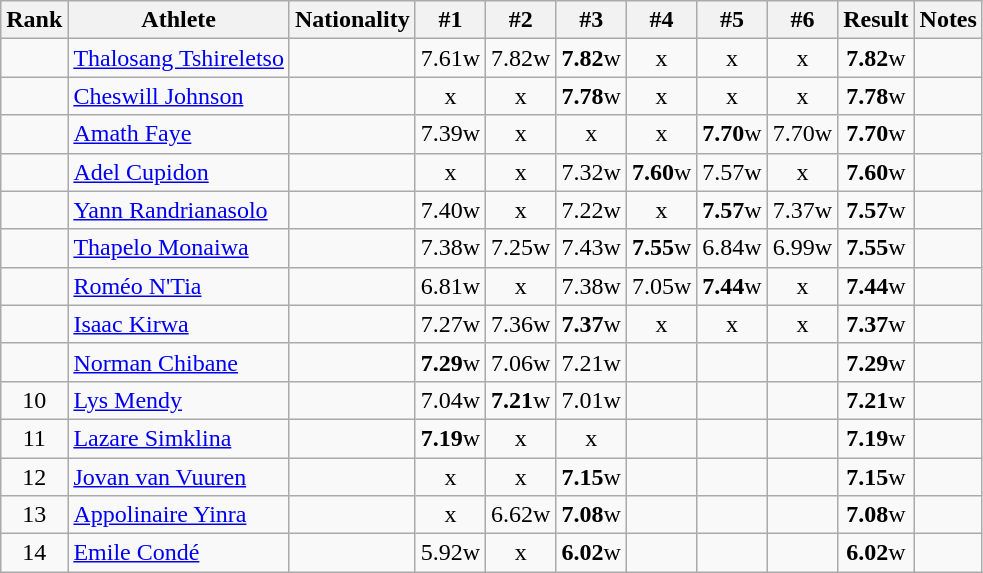<table class="wikitable sortable" style="text-align:center">
<tr>
<th>Rank</th>
<th>Athlete</th>
<th>Nationality</th>
<th>#1</th>
<th>#2</th>
<th>#3</th>
<th>#4</th>
<th>#5</th>
<th>#6</th>
<th>Result</th>
<th>Notes</th>
</tr>
<tr>
<td></td>
<td align="left"><a href='#'>Thalosang Tshireletso</a></td>
<td align=left></td>
<td>7.61w</td>
<td>7.82w</td>
<td><strong>7.82</strong>w</td>
<td>x</td>
<td>x</td>
<td>x</td>
<td><strong>7.82</strong>w</td>
<td></td>
</tr>
<tr>
<td></td>
<td align="left"><a href='#'>Cheswill Johnson</a></td>
<td align=left></td>
<td>x</td>
<td>x</td>
<td><strong>7.78</strong>w</td>
<td>x</td>
<td>x</td>
<td>x</td>
<td><strong>7.78</strong>w</td>
<td></td>
</tr>
<tr>
<td></td>
<td align="left"><a href='#'>Amath Faye</a></td>
<td align=left></td>
<td>7.39w</td>
<td>x</td>
<td>x</td>
<td>x</td>
<td><strong>7.70</strong>w</td>
<td>7.70w</td>
<td><strong>7.70</strong>w</td>
<td></td>
</tr>
<tr>
<td></td>
<td align="left"><a href='#'>Adel Cupidon</a></td>
<td align=left></td>
<td>x</td>
<td>x</td>
<td>7.32w</td>
<td><strong>7.60</strong>w</td>
<td>7.57w</td>
<td>x</td>
<td><strong>7.60</strong>w</td>
<td></td>
</tr>
<tr>
<td></td>
<td align="left"><a href='#'>Yann Randrianasolo</a></td>
<td align=left></td>
<td>7.40w</td>
<td>x</td>
<td>7.22w</td>
<td>x</td>
<td><strong>7.57</strong>w</td>
<td>7.37w</td>
<td><strong>7.57</strong>w</td>
<td></td>
</tr>
<tr>
<td></td>
<td align="left"><a href='#'>Thapelo Monaiwa</a></td>
<td align=left></td>
<td>7.38w</td>
<td>7.25w</td>
<td>7.43w</td>
<td><strong>7.55</strong>w</td>
<td>6.84w</td>
<td>6.99w</td>
<td><strong>7.55</strong>w</td>
<td></td>
</tr>
<tr>
<td></td>
<td align="left"><a href='#'>Roméo N'Tia</a></td>
<td align=left></td>
<td>6.81w</td>
<td>x</td>
<td>7.38w</td>
<td>7.05w</td>
<td><strong>7.44</strong>w</td>
<td>x</td>
<td><strong>7.44</strong>w</td>
<td></td>
</tr>
<tr>
<td></td>
<td align="left"><a href='#'>Isaac Kirwa</a></td>
<td align=left></td>
<td>7.27w</td>
<td>7.36w</td>
<td><strong>7.37</strong>w</td>
<td>x</td>
<td>x</td>
<td>x</td>
<td><strong>7.37</strong>w</td>
<td></td>
</tr>
<tr>
<td></td>
<td align="left"><a href='#'>Norman Chibane</a></td>
<td align=left></td>
<td><strong>7.29</strong>w</td>
<td>7.06w</td>
<td>7.21w</td>
<td></td>
<td></td>
<td></td>
<td><strong>7.29</strong>w</td>
<td></td>
</tr>
<tr>
<td>10</td>
<td align="left"><a href='#'>Lys Mendy</a></td>
<td align=left></td>
<td>7.04w</td>
<td><strong>7.21</strong>w</td>
<td>7.01w</td>
<td></td>
<td></td>
<td></td>
<td><strong>7.21</strong>w</td>
<td></td>
</tr>
<tr>
<td>11</td>
<td align="left"><a href='#'>Lazare Simklina</a></td>
<td align=left></td>
<td><strong>7.19</strong>w</td>
<td>x</td>
<td>x</td>
<td></td>
<td></td>
<td></td>
<td><strong>7.19</strong>w</td>
<td></td>
</tr>
<tr>
<td>12</td>
<td align="left"><a href='#'>Jovan van Vuuren</a></td>
<td align=left></td>
<td>x</td>
<td>x</td>
<td><strong>7.15</strong>w</td>
<td></td>
<td></td>
<td></td>
<td><strong>7.15</strong>w</td>
<td></td>
</tr>
<tr>
<td>13</td>
<td align="left"><a href='#'>Appolinaire Yinra</a></td>
<td align=left></td>
<td>x</td>
<td>6.62w</td>
<td><strong>7.08</strong>w</td>
<td></td>
<td></td>
<td></td>
<td><strong>7.08</strong>w</td>
<td></td>
</tr>
<tr>
<td>14</td>
<td align="left"><a href='#'>Emile Condé</a></td>
<td align=left></td>
<td>5.92w</td>
<td>x</td>
<td><strong>6.02</strong>w</td>
<td></td>
<td></td>
<td></td>
<td><strong>6.02</strong>w</td>
<td></td>
</tr>
</table>
